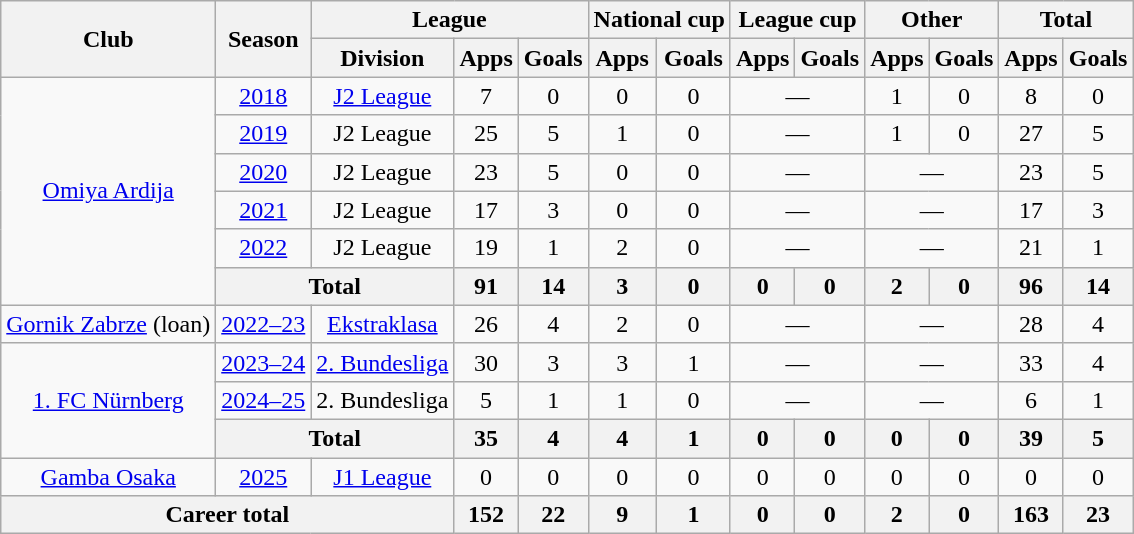<table class="wikitable" style="text-align:center">
<tr>
<th rowspan="2">Club</th>
<th rowspan="2">Season</th>
<th colspan="3">League</th>
<th colspan="2">National cup</th>
<th colspan="2">League cup</th>
<th colspan="2">Other</th>
<th colspan="2">Total</th>
</tr>
<tr>
<th>Division</th>
<th>Apps</th>
<th>Goals</th>
<th>Apps</th>
<th>Goals</th>
<th>Apps</th>
<th>Goals</th>
<th>Apps</th>
<th>Goals</th>
<th>Apps</th>
<th>Goals</th>
</tr>
<tr>
<td rowspan="6"><a href='#'>Omiya Ardija</a></td>
<td><a href='#'>2018</a></td>
<td><a href='#'>J2 League</a></td>
<td>7</td>
<td>0</td>
<td>0</td>
<td>0</td>
<td colspan="2">—</td>
<td>1</td>
<td>0</td>
<td>8</td>
<td>0</td>
</tr>
<tr>
<td><a href='#'>2019</a></td>
<td>J2 League</td>
<td>25</td>
<td>5</td>
<td>1</td>
<td>0</td>
<td colspan="2">—</td>
<td>1</td>
<td>0</td>
<td>27</td>
<td>5</td>
</tr>
<tr>
<td><a href='#'>2020</a></td>
<td>J2 League</td>
<td>23</td>
<td>5</td>
<td>0</td>
<td>0</td>
<td colspan="2">—</td>
<td colspan="2">—</td>
<td>23</td>
<td>5</td>
</tr>
<tr>
<td><a href='#'>2021</a></td>
<td>J2 League</td>
<td>17</td>
<td>3</td>
<td>0</td>
<td>0</td>
<td colspan="2">—</td>
<td colspan="2">—</td>
<td>17</td>
<td>3</td>
</tr>
<tr>
<td><a href='#'>2022</a></td>
<td>J2 League</td>
<td>19</td>
<td>1</td>
<td>2</td>
<td>0</td>
<td colspan="2">—</td>
<td colspan="2">—</td>
<td>21</td>
<td>1</td>
</tr>
<tr>
<th colspan="2">Total</th>
<th>91</th>
<th>14</th>
<th>3</th>
<th>0</th>
<th>0</th>
<th>0</th>
<th>2</th>
<th>0</th>
<th>96</th>
<th>14</th>
</tr>
<tr>
<td><a href='#'>Gornik Zabrze</a> (loan)</td>
<td><a href='#'>2022–23</a></td>
<td><a href='#'>Ekstraklasa</a></td>
<td>26</td>
<td>4</td>
<td>2</td>
<td>0</td>
<td colspan="2">—</td>
<td colspan="2">—</td>
<td>28</td>
<td>4</td>
</tr>
<tr>
<td rowspan="3"><a href='#'>1. FC Nürnberg</a></td>
<td><a href='#'>2023–24</a></td>
<td><a href='#'>2. Bundesliga</a></td>
<td>30</td>
<td>3</td>
<td>3</td>
<td>1</td>
<td colspan="2">—</td>
<td colspan="2">—</td>
<td>33</td>
<td>4</td>
</tr>
<tr>
<td><a href='#'>2024–25</a></td>
<td>2. Bundesliga</td>
<td>5</td>
<td>1</td>
<td>1</td>
<td>0</td>
<td colspan="2">—</td>
<td colspan="2">—</td>
<td>6</td>
<td>1</td>
</tr>
<tr>
<th colspan="2">Total</th>
<th>35</th>
<th>4</th>
<th>4</th>
<th>1</th>
<th>0</th>
<th>0</th>
<th>0</th>
<th>0</th>
<th>39</th>
<th>5</th>
</tr>
<tr>
<td><a href='#'>Gamba Osaka</a></td>
<td><a href='#'>2025</a></td>
<td><a href='#'>J1 League</a></td>
<td>0</td>
<td>0</td>
<td>0</td>
<td>0</td>
<td>0</td>
<td>0</td>
<td>0</td>
<td>0</td>
<td>0</td>
<td>0</td>
</tr>
<tr>
<th colspan="3">Career total</th>
<th>152</th>
<th>22</th>
<th>9</th>
<th>1</th>
<th>0</th>
<th>0</th>
<th>2</th>
<th>0</th>
<th>163</th>
<th>23</th>
</tr>
</table>
